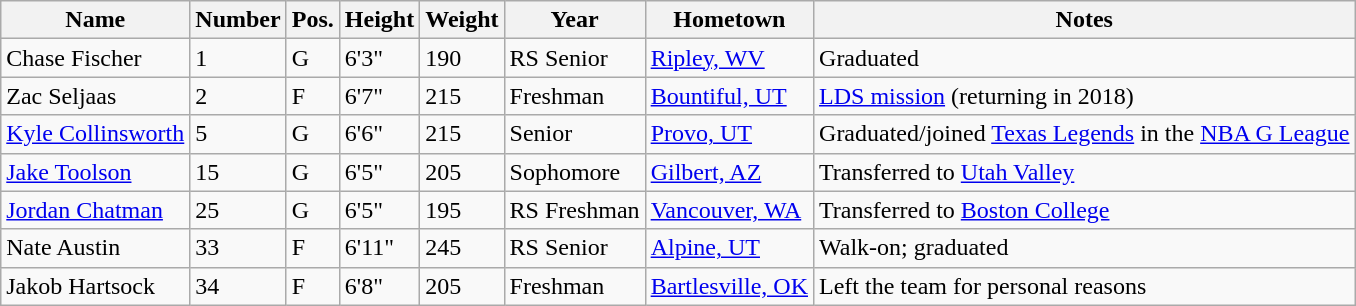<table class="wikitable sortable" border="1">
<tr>
<th>Name</th>
<th>Number</th>
<th>Pos.</th>
<th>Height</th>
<th>Weight</th>
<th>Year</th>
<th>Hometown</th>
<th class="unsortable">Notes</th>
</tr>
<tr>
<td>Chase Fischer</td>
<td>1</td>
<td>G</td>
<td>6'3"</td>
<td>190</td>
<td>RS Senior</td>
<td><a href='#'>Ripley, WV</a></td>
<td>Graduated</td>
</tr>
<tr>
<td>Zac Seljaas</td>
<td>2</td>
<td>F</td>
<td>6'7"</td>
<td>215</td>
<td>Freshman</td>
<td><a href='#'>Bountiful, UT</a></td>
<td><a href='#'>LDS mission</a> (returning in 2018)</td>
</tr>
<tr>
<td><a href='#'>Kyle Collinsworth</a></td>
<td>5</td>
<td>G</td>
<td>6'6"</td>
<td>215</td>
<td>Senior</td>
<td><a href='#'>Provo, UT</a></td>
<td>Graduated/joined <a href='#'>Texas Legends</a> in the <a href='#'>NBA G League</a></td>
</tr>
<tr>
<td><a href='#'>Jake Toolson</a></td>
<td>15</td>
<td>G</td>
<td>6'5"</td>
<td>205</td>
<td>Sophomore</td>
<td><a href='#'>Gilbert, AZ</a></td>
<td>Transferred to <a href='#'>Utah Valley</a></td>
</tr>
<tr>
<td><a href='#'>Jordan Chatman</a></td>
<td>25</td>
<td>G</td>
<td>6'5"</td>
<td>195</td>
<td>RS Freshman</td>
<td><a href='#'>Vancouver, WA</a></td>
<td>Transferred to <a href='#'>Boston College</a></td>
</tr>
<tr>
<td>Nate Austin</td>
<td>33</td>
<td>F</td>
<td>6'11"</td>
<td>245</td>
<td>RS Senior</td>
<td><a href='#'>Alpine, UT</a></td>
<td>Walk-on; graduated</td>
</tr>
<tr>
<td>Jakob Hartsock</td>
<td>34</td>
<td>F</td>
<td>6'8"</td>
<td>205</td>
<td>Freshman</td>
<td><a href='#'>Bartlesville, OK</a></td>
<td>Left the team for personal reasons</td>
</tr>
</table>
